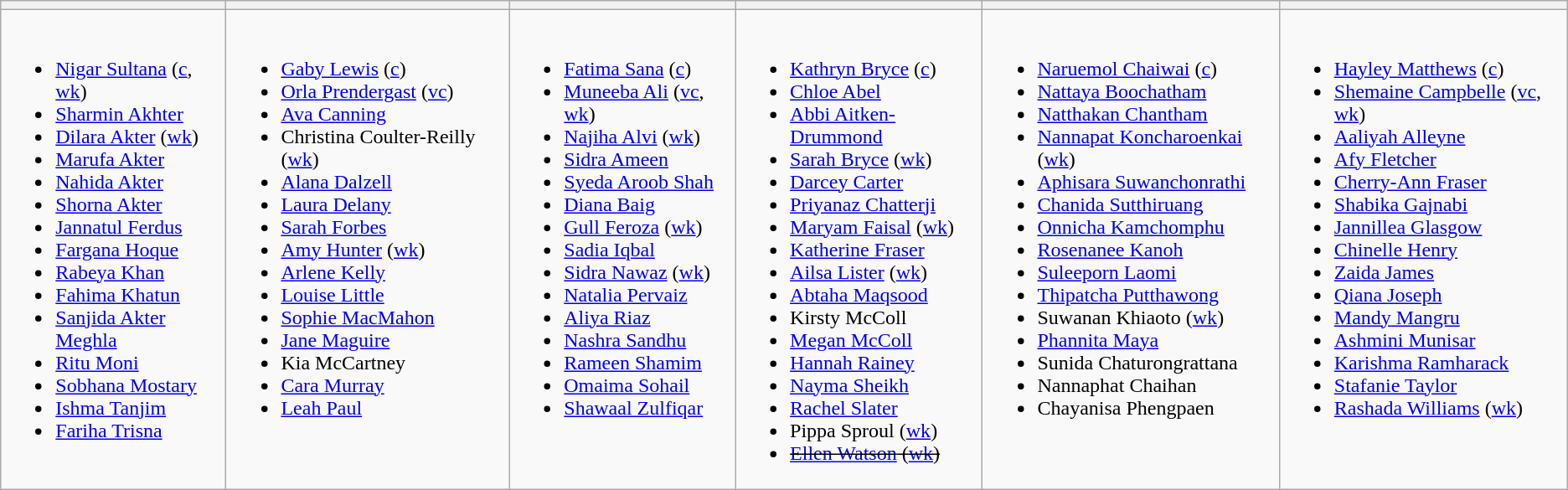<table class="wikitable">
<tr>
<th></th>
<th></th>
<th></th>
<th></th>
<th></th>
<th></th>
</tr>
<tr>
<td valign=top><br><ul><li><a href='#'>Nigar Sultana</a> (<a href='#'>c</a>, <a href='#'>wk</a>)</li><li><a href='#'>Sharmin Akhter</a></li><li><a href='#'>Dilara Akter</a> (<a href='#'>wk</a>)</li><li><a href='#'>Marufa Akter</a></li><li><a href='#'>Nahida Akter</a></li><li><a href='#'>Shorna Akter</a></li><li><a href='#'>Jannatul Ferdus</a></li><li><a href='#'>Fargana Hoque</a></li><li><a href='#'>Rabeya Khan</a></li><li><a href='#'>Fahima Khatun</a></li><li><a href='#'>Sanjida Akter Meghla</a></li><li><a href='#'>Ritu Moni</a></li><li><a href='#'>Sobhana Mostary</a></li><li><a href='#'>Ishma Tanjim</a></li><li><a href='#'>Fariha Trisna</a></li></ul></td>
<td valign=top><br><ul><li><a href='#'>Gaby Lewis</a> (<a href='#'>c</a>)</li><li><a href='#'>Orla Prendergast</a> (<a href='#'>vc</a>)</li><li><a href='#'>Ava Canning</a></li><li>Christina Coulter-Reilly (<a href='#'>wk</a>)</li><li><a href='#'>Alana Dalzell</a></li><li><a href='#'>Laura Delany</a></li><li><a href='#'>Sarah Forbes</a></li><li><a href='#'>Amy Hunter</a> (<a href='#'>wk</a>)</li><li><a href='#'>Arlene Kelly</a></li><li><a href='#'>Louise Little</a></li><li><a href='#'>Sophie MacMahon</a></li><li><a href='#'>Jane Maguire</a></li><li>Kia McCartney</li><li><a href='#'>Cara Murray</a></li><li><a href='#'>Leah Paul</a></li></ul></td>
<td valign=top><br><ul><li><a href='#'>Fatima Sana</a> (<a href='#'>c</a>)</li><li><a href='#'>Muneeba Ali</a> (<a href='#'>vc</a>, <a href='#'>wk</a>)</li><li><a href='#'>Najiha Alvi</a> (<a href='#'>wk</a>)</li><li><a href='#'>Sidra Ameen</a></li><li><a href='#'>Syeda Aroob Shah</a></li><li><a href='#'>Diana Baig</a></li><li><a href='#'>Gull Feroza</a> (<a href='#'>wk</a>)</li><li><a href='#'>Sadia Iqbal</a></li><li><a href='#'>Sidra Nawaz</a> (<a href='#'>wk</a>)</li><li><a href='#'>Natalia Pervaiz</a></li><li><a href='#'>Aliya Riaz</a></li><li><a href='#'>Nashra Sandhu</a></li><li><a href='#'>Rameen Shamim</a></li><li><a href='#'>Omaima Sohail</a></li><li><a href='#'>Shawaal Zulfiqar</a></li></ul></td>
<td valign=top><br><ul><li><a href='#'>Kathryn Bryce</a> (<a href='#'>c</a>)</li><li><a href='#'>Chloe Abel</a></li><li><a href='#'>Abbi Aitken-Drummond</a></li><li><a href='#'>Sarah Bryce</a> (<a href='#'>wk</a>)</li><li><a href='#'>Darcey Carter</a></li><li><a href='#'>Priyanaz Chatterji</a></li><li><a href='#'>Maryam Faisal</a> (<a href='#'>wk</a>)</li><li><a href='#'>Katherine Fraser</a></li><li><a href='#'>Ailsa Lister</a> (<a href='#'>wk</a>)</li><li><a href='#'>Abtaha Maqsood</a></li><li>Kirsty McColl</li><li><a href='#'>Megan McColl</a></li><li><a href='#'>Hannah Rainey</a></li><li><a href='#'>Nayma Sheikh</a></li><li><a href='#'>Rachel Slater</a></li><li>Pippa Sproul (<a href='#'>wk</a>)</li><li><s><a href='#'>Ellen Watson</a> (<a href='#'>wk</a>)</s></li></ul></td>
<td valign=top><br><ul><li><a href='#'>Naruemol Chaiwai</a> (<a href='#'>c</a>)</li><li><a href='#'>Nattaya Boochatham</a></li><li><a href='#'>Natthakan Chantham</a></li><li><a href='#'>Nannapat Koncharoenkai</a> (<a href='#'>wk</a>)</li><li><a href='#'>Aphisara Suwanchonrathi</a></li><li><a href='#'>Chanida Sutthiruang</a></li><li><a href='#'>Onnicha Kamchomphu</a></li><li><a href='#'>Rosenanee Kanoh</a></li><li><a href='#'>Suleeporn Laomi</a></li><li><a href='#'>Thipatcha Putthawong</a></li><li>Suwanan Khiaoto (<a href='#'>wk</a>)</li><li><a href='#'>Phannita Maya</a></li><li>Sunida Chaturongrattana</li><li>Nannaphat Chaihan</li><li>Chayanisa Phengpaen</li></ul></td>
<td valign=top><br><ul><li><a href='#'>Hayley Matthews</a> (<a href='#'>c</a>)</li><li><a href='#'>Shemaine Campbelle</a> (<a href='#'>vc</a>, <a href='#'>wk</a>)</li><li><a href='#'>Aaliyah Alleyne</a></li><li><a href='#'>Afy Fletcher</a></li><li><a href='#'>Cherry-Ann Fraser</a></li><li><a href='#'>Shabika Gajnabi</a></li><li><a href='#'>Jannillea Glasgow</a></li><li><a href='#'>Chinelle Henry</a></li><li><a href='#'>Zaida James</a></li><li><a href='#'>Qiana Joseph</a></li><li><a href='#'>Mandy Mangru</a></li><li><a href='#'>Ashmini Munisar</a></li><li><a href='#'>Karishma Ramharack</a></li><li><a href='#'>Stafanie Taylor</a></li><li><a href='#'>Rashada Williams</a> (<a href='#'>wk</a>)</li></ul></td>
</tr>
</table>
